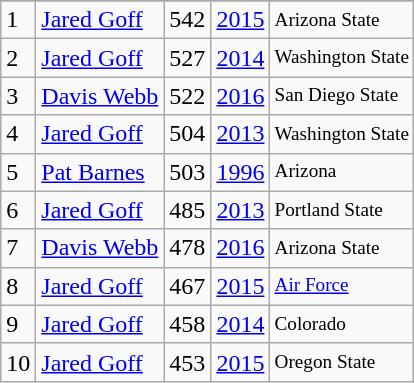<table class="wikitable">
<tr>
</tr>
<tr>
<td>1</td>
<td><a href='#'>Jared Goff</a></td>
<td>542</td>
<td><a href='#'>2015</a></td>
<td style="font-size:80%;">Arizona State</td>
</tr>
<tr>
<td>2</td>
<td><a href='#'>Jared Goff</a></td>
<td>527</td>
<td><a href='#'>2014</a></td>
<td style="font-size:80%;">Washington State</td>
</tr>
<tr>
<td>3</td>
<td><a href='#'>Davis Webb</a></td>
<td>522</td>
<td><a href='#'>2016</a></td>
<td style="font-size:80%;">San Diego State</td>
</tr>
<tr>
<td>4</td>
<td><a href='#'>Jared Goff</a></td>
<td>504</td>
<td><a href='#'>2013</a></td>
<td style="font-size:80%;">Washington State</td>
</tr>
<tr>
<td>5</td>
<td><a href='#'>Pat Barnes</a></td>
<td>503</td>
<td><a href='#'>1996</a></td>
<td style="font-size:80%;">Arizona</td>
</tr>
<tr>
<td>6</td>
<td><a href='#'>Jared Goff</a></td>
<td>485</td>
<td><a href='#'>2013</a></td>
<td style="font-size:80%;">Portland State</td>
</tr>
<tr>
<td>7</td>
<td><a href='#'>Davis Webb</a></td>
<td>478</td>
<td><a href='#'>2016</a></td>
<td style="font-size:80%;">Arizona State</td>
</tr>
<tr>
<td>8</td>
<td><a href='#'>Jared Goff</a></td>
<td>467</td>
<td><a href='#'>2015</a></td>
<td style="font-size:80%;"><a href='#'>Air Force</a></td>
</tr>
<tr>
<td>9</td>
<td><a href='#'>Jared Goff</a></td>
<td>458</td>
<td><a href='#'>2014</a></td>
<td style="font-size:80%;">Colorado</td>
</tr>
<tr>
<td>10</td>
<td><a href='#'>Jared Goff</a></td>
<td>453</td>
<td><a href='#'>2015</a></td>
<td style="font-size:80%;">Oregon State</td>
</tr>
</table>
